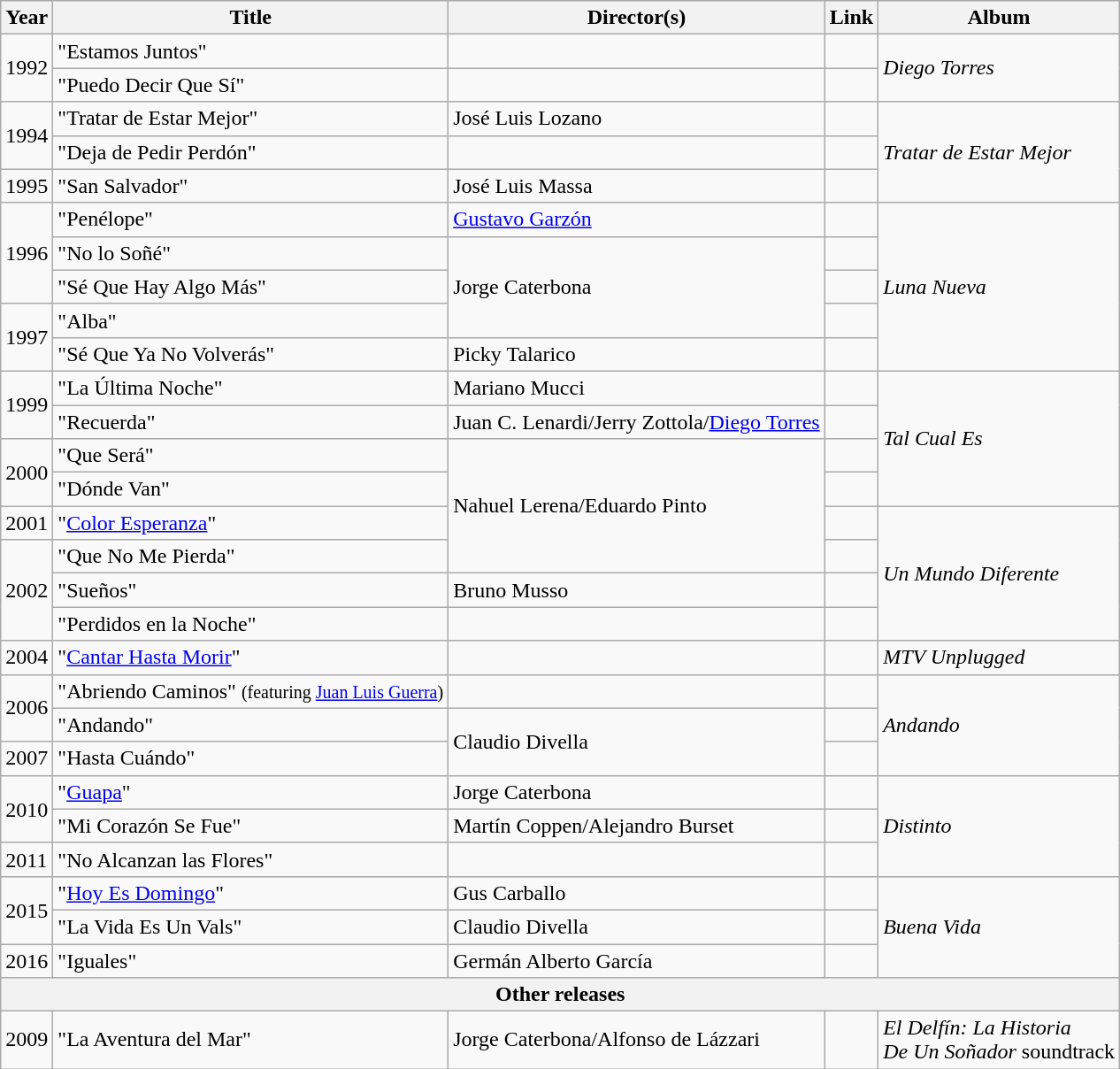<table class="wikitable">
<tr>
<th>Year</th>
<th>Title</th>
<th>Director(s)</th>
<th>Link</th>
<th>Album</th>
</tr>
<tr>
<td rowspan="2">1992</td>
<td>"Estamos Juntos"</td>
<td></td>
<td></td>
<td style="text-align:left;" rowspan="2" style="text-align:center;"><em>Diego Torres</em></td>
</tr>
<tr>
<td>"Puedo Decir Que Sí"</td>
<td></td>
<td></td>
</tr>
<tr>
<td rowspan="2">1994</td>
<td>"Tratar de Estar Mejor"</td>
<td>José Luis Lozano</td>
<td></td>
<td style="text-align:left;" rowspan="3" style="text-align:center;"><em>Tratar de Estar Mejor</em></td>
</tr>
<tr>
<td>"Deja de Pedir Perdón"</td>
<td></td>
<td></td>
</tr>
<tr>
<td>1995</td>
<td>"San Salvador"</td>
<td>José Luis Massa</td>
<td></td>
</tr>
<tr>
<td rowspan="3">1996</td>
<td>"Penélope"</td>
<td><a href='#'>Gustavo Garzón</a></td>
<td></td>
<td style="text-align:left;" rowspan="5" style="text-align:center;"><em>Luna Nueva</em></td>
</tr>
<tr>
<td>"No lo Soñé"</td>
<td rowspan="3">Jorge Caterbona</td>
<td></td>
</tr>
<tr>
<td>"Sé Que Hay Algo Más"</td>
<td></td>
</tr>
<tr>
<td rowspan="2">1997</td>
<td>"Alba"</td>
<td></td>
</tr>
<tr>
<td>"Sé Que Ya No Volverás"</td>
<td>Picky Talarico</td>
<td></td>
</tr>
<tr>
<td rowspan="2">1999</td>
<td>"La Última Noche"</td>
<td>Mariano Mucci</td>
<td></td>
<td style="text-align:left;" rowspan="4" style="text-align:center;"><em>Tal Cual Es</em></td>
</tr>
<tr>
<td>"Recuerda"</td>
<td>Juan C. Lenardi/Jerry Zottola/<a href='#'>Diego Torres</a></td>
<td></td>
</tr>
<tr>
<td rowspan="2">2000</td>
<td>"Que Será"</td>
<td rowspan="4">Nahuel Lerena/Eduardo Pinto</td>
<td></td>
</tr>
<tr>
<td>"Dónde Van"</td>
<td></td>
</tr>
<tr>
<td>2001</td>
<td>"<a href='#'>Color Esperanza</a>"</td>
<td></td>
<td style="text-align:left;" rowspan="4" style="text-align:center;"><em>Un Mundo Diferente</em></td>
</tr>
<tr>
<td rowspan="3">2002</td>
<td>"Que No Me Pierda"</td>
<td></td>
</tr>
<tr>
<td>"Sueños"</td>
<td>Bruno Musso</td>
<td></td>
</tr>
<tr>
<td>"Perdidos en la Noche"</td>
<td></td>
<td></td>
</tr>
<tr>
<td>2004</td>
<td>"<a href='#'>Cantar Hasta Morir</a>"</td>
<td></td>
<td></td>
<td style="text-align:left;" rowspan="1" style="text-align:center;"><em>MTV Unplugged</em></td>
</tr>
<tr>
<td rowspan="2">2006</td>
<td>"Abriendo Caminos" <small>(featuring <a href='#'>Juan Luis Guerra</a>)</small></td>
<td></td>
<td></td>
<td style="text-align:left;" rowspan="3" style="text-align:center;"><em>Andando</em></td>
</tr>
<tr>
<td>"Andando"</td>
<td rowspan="2">Claudio Divella</td>
<td></td>
</tr>
<tr>
<td>2007</td>
<td>"Hasta Cuándo"</td>
<td></td>
</tr>
<tr>
<td rowspan="2">2010</td>
<td>"<a href='#'>Guapa</a>"</td>
<td>Jorge Caterbona</td>
<td></td>
<td style="text-align:left;" rowspan="3" style="text-align:center;"><em>Distinto</em></td>
</tr>
<tr>
<td>"Mi Corazón Se Fue"</td>
<td>Martín Coppen/Alejandro Burset</td>
<td></td>
</tr>
<tr>
<td>2011</td>
<td>"No Alcanzan las Flores"</td>
<td></td>
<td></td>
</tr>
<tr>
<td rowspan="2">2015</td>
<td>"<a href='#'>Hoy Es Domingo</a>"</td>
<td>Gus Carballo</td>
<td></td>
<td style="text-align:left;" rowspan="3" style="text-align:center;"><em>Buena Vida</em></td>
</tr>
<tr>
<td>"La Vida Es Un Vals"</td>
<td>Claudio Divella</td>
<td></td>
</tr>
<tr>
<td>2016</td>
<td>"Iguales"</td>
<td>Germán Alberto García</td>
<td></td>
</tr>
<tr>
<th colspan="22">Other releases</th>
</tr>
<tr>
<td>2009</td>
<td>"La Aventura del Mar"</td>
<td>Jorge Caterbona/Alfonso de Lázzari</td>
<td></td>
<td style="text-align:left;" style="text-align:center;"><em>El Delfín: La Historia <br>De Un Soñador</em> soundtrack</td>
</tr>
</table>
